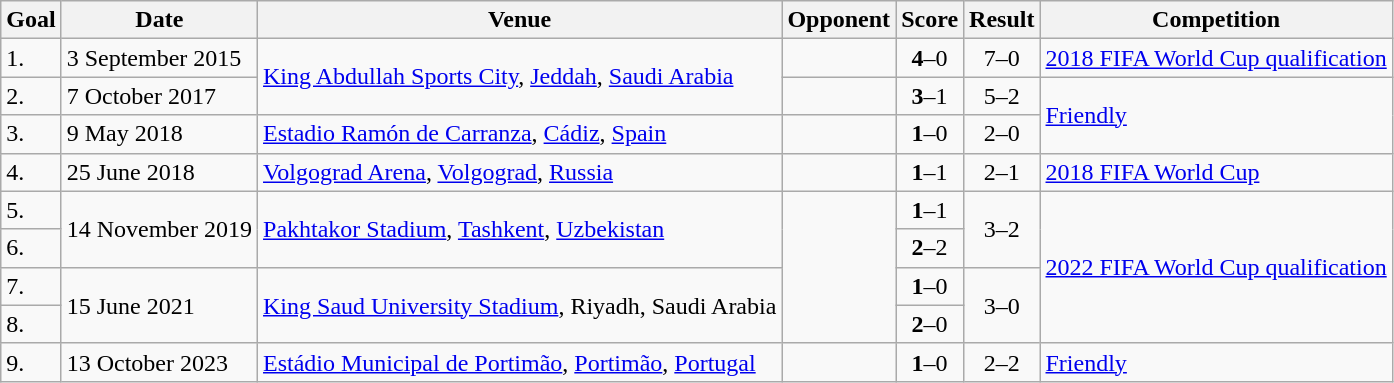<table class="wikitable plainrowheaders sortable">
<tr>
<th>Goal</th>
<th>Date</th>
<th>Venue</th>
<th>Opponent</th>
<th>Score</th>
<th>Result</th>
<th>Competition</th>
</tr>
<tr>
<td>1.</td>
<td>3 September 2015</td>
<td rowspan=2><a href='#'>King Abdullah Sports City</a>, <a href='#'>Jeddah</a>, <a href='#'>Saudi Arabia</a></td>
<td></td>
<td align=center><strong>4</strong>–0</td>
<td align=center>7–0</td>
<td><a href='#'>2018 FIFA World Cup qualification</a></td>
</tr>
<tr>
<td>2.</td>
<td>7 October 2017</td>
<td></td>
<td align=center><strong>3</strong>–1</td>
<td align=center>5–2</td>
<td rowspan=2><a href='#'>Friendly</a></td>
</tr>
<tr>
<td>3.</td>
<td>9 May 2018</td>
<td><a href='#'>Estadio Ramón de Carranza</a>, <a href='#'>Cádiz</a>, <a href='#'>Spain</a></td>
<td></td>
<td align=center><strong>1</strong>–0</td>
<td align=center>2–0</td>
</tr>
<tr>
<td>4.</td>
<td>25 June 2018</td>
<td><a href='#'>Volgograd Arena</a>, <a href='#'>Volgograd</a>, <a href='#'>Russia</a></td>
<td></td>
<td align=center><strong>1</strong>–1</td>
<td align=center>2–1</td>
<td><a href='#'>2018 FIFA World Cup</a></td>
</tr>
<tr>
<td>5.</td>
<td rowspan=2>14 November 2019</td>
<td rowspan=2><a href='#'>Pakhtakor Stadium</a>, <a href='#'>Tashkent</a>, <a href='#'>Uzbekistan</a></td>
<td rowspan=4></td>
<td align=center><strong>1</strong>–1</td>
<td rowspan=2 align=center>3–2</td>
<td rowspan=4><a href='#'>2022 FIFA World Cup qualification</a></td>
</tr>
<tr>
<td>6.</td>
<td align=center><strong>2</strong>–2</td>
</tr>
<tr>
<td>7.</td>
<td rowspan=2>15 June 2021</td>
<td rowspan=2><a href='#'>King Saud University Stadium</a>, Riyadh, Saudi Arabia</td>
<td align=center><strong>1</strong>–0</td>
<td rowspan=2 align=center>3–0</td>
</tr>
<tr>
<td>8.</td>
<td align=center><strong>2</strong>–0</td>
</tr>
<tr>
<td>9.</td>
<td>13 October 2023</td>
<td><a href='#'>Estádio Municipal de Portimão</a>, <a href='#'>Portimão</a>, <a href='#'>Portugal</a></td>
<td></td>
<td align=center><strong>1</strong>–0</td>
<td align=center>2–2</td>
<td><a href='#'>Friendly</a></td>
</tr>
</table>
